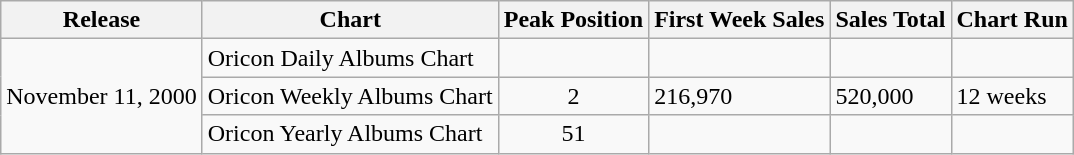<table class="wikitable">
<tr>
<th>Release</th>
<th>Chart</th>
<th>Peak Position</th>
<th>First Week Sales</th>
<th>Sales Total</th>
<th>Chart Run</th>
</tr>
<tr>
<td rowspan="3">November 11, 2000</td>
<td>Oricon Daily Albums Chart</td>
<td align="center"></td>
<td></td>
<td></td>
<td></td>
</tr>
<tr>
<td>Oricon Weekly Albums Chart</td>
<td align="center">2</td>
<td>216,970</td>
<td>520,000</td>
<td>12 weeks</td>
</tr>
<tr>
<td>Oricon Yearly Albums Chart</td>
<td align="center">51</td>
<td></td>
<td></td>
<td></td>
</tr>
</table>
